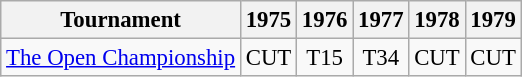<table class="wikitable" style="font-size:95%;text-align:center;">
<tr>
<th>Tournament</th>
<th>1975</th>
<th>1976</th>
<th>1977</th>
<th>1978</th>
<th>1979</th>
</tr>
<tr>
<td align=left><a href='#'>The Open Championship</a></td>
<td>CUT</td>
<td>T15</td>
<td>T34</td>
<td>CUT</td>
<td>CUT</td>
</tr>
</table>
